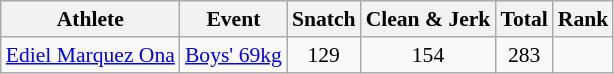<table class="wikitable" style="font-size:90%">
<tr>
<th>Athlete</th>
<th>Event</th>
<th>Snatch</th>
<th>Clean & Jerk</th>
<th>Total</th>
<th>Rank</th>
</tr>
<tr>
<td><a href='#'>Ediel Marquez Ona</a></td>
<td><a href='#'>Boys' 69kg</a></td>
<td align=center>129</td>
<td align=center>154</td>
<td align=center>283</td>
<td align=center></td>
</tr>
</table>
